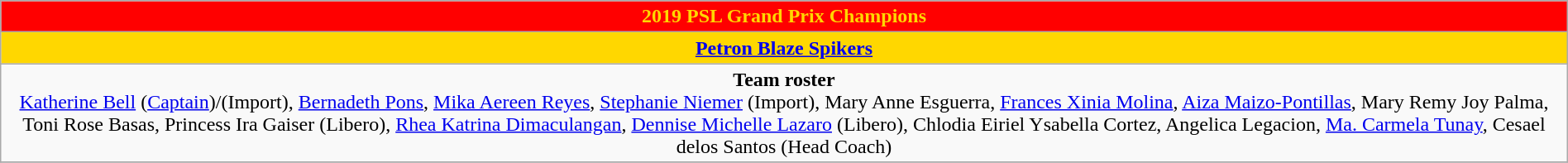<table class=wikitable style="text-align:center; margin:auto;">
<tr>
<th style="background:#FF0000; color:#FFD700;">2019 PSL Grand Prix Champions</th>
</tr>
<tr bgcolor="gold">
<td><strong><a href='#'>Petron Blaze Spikers</a></strong></td>
</tr>
<tr>
<td><strong>Team roster</strong> <br> <a href='#'>Katherine Bell</a> (<a href='#'>Captain</a>)/(Import), <a href='#'>Bernadeth Pons</a>, <a href='#'>Mika Aereen Reyes</a>, <a href='#'>Stephanie Niemer</a> (Import), Mary Anne Esguerra,  <a href='#'>Frances Xinia Molina</a>, <a href='#'>Aiza Maizo-Pontillas</a>, Mary Remy Joy Palma,  Toni Rose Basas, Princess Ira Gaiser (Libero), <a href='#'>Rhea Katrina Dimaculangan</a>, <a href='#'>Dennise Michelle Lazaro</a> (Libero), Chlodia Eiriel Ysabella Cortez, Angelica Legacion, <a href='#'>Ma. Carmela Tunay</a>, Cesael delos Santos (Head Coach)</td>
</tr>
<tr>
</tr>
</table>
